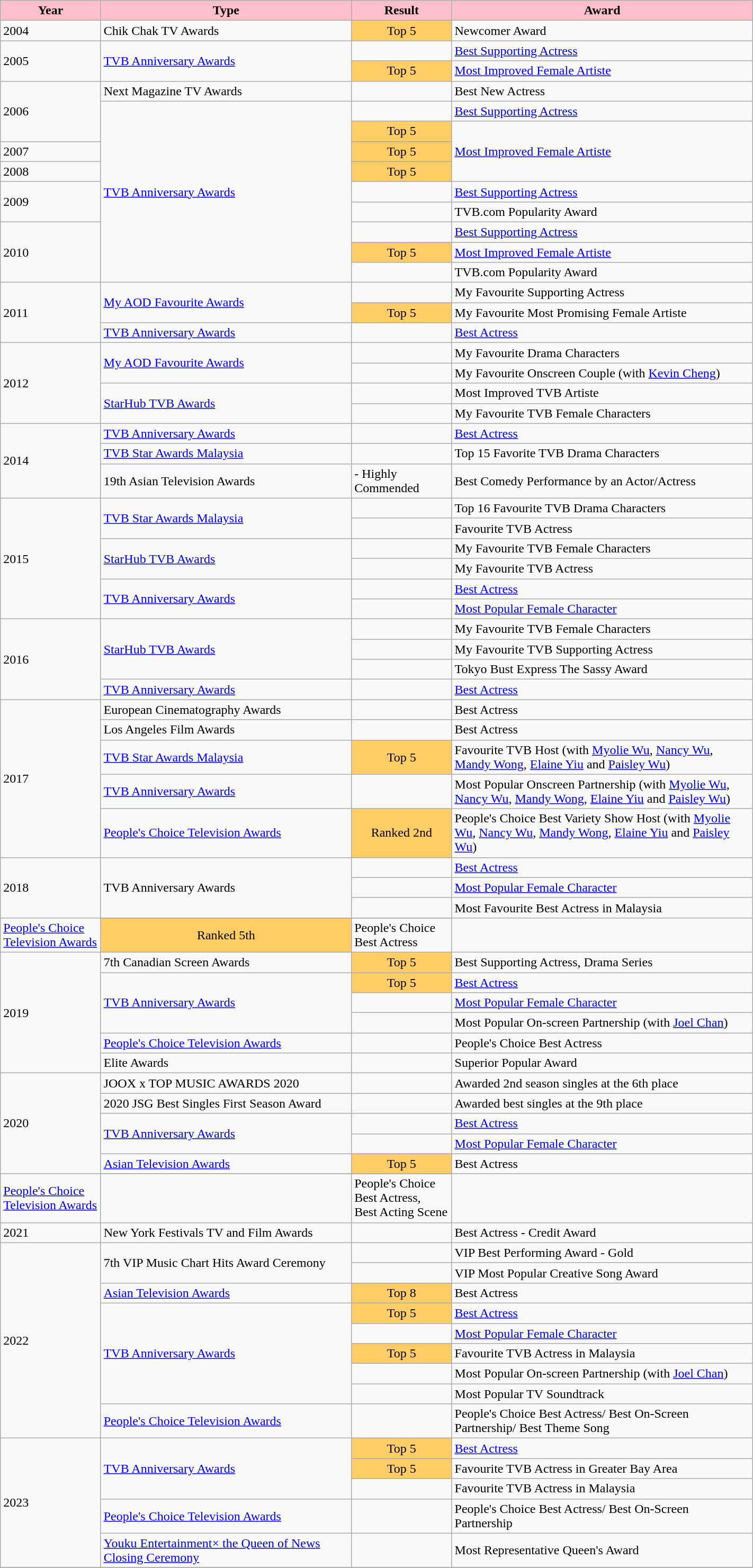<table class="wikitable" width="75%">
<tr style="background:pink; color:black" align=center>
<td style="width:10%"><strong>Year</strong></td>
<td style="width:25%"><strong>Type</strong></td>
<td style="width:10%"><strong>Result</strong></td>
<td style="width:30%"><strong>Award</strong></td>
</tr>
<tr>
<td>2004</td>
<td>Chik Chak TV Awards</td>
<td style="background-color:#ffcc66; text-align:center;">Top 5</td>
<td>Newcomer Award</td>
</tr>
<tr>
<td rowspan="2">2005</td>
<td rowspan="2"><a href='#'>TVB Anniversary Awards</a></td>
<td></td>
<td><a href='#'>Best Supporting Actress</a></td>
</tr>
<tr>
<td style="background-color:#ffcc66; text-align:center;">Top 5</td>
<td><a href='#'>Most Improved Female Artiste</a></td>
</tr>
<tr>
<td rowspan="3">2006</td>
<td>Next Magazine TV Awards</td>
<td></td>
<td>Best New Actress</td>
</tr>
<tr>
<td rowspan="9"><a href='#'>TVB Anniversary Awards</a></td>
<td></td>
<td><a href='#'>Best Supporting Actress</a></td>
</tr>
<tr>
<td style="background-color:#ffcc66; text-align:center;">Top 5</td>
<td rowspan="3"><a href='#'>Most Improved Female Artiste</a></td>
</tr>
<tr>
<td>2007</td>
<td style="background-color:#ffcc66; text-align:center;">Top 5</td>
</tr>
<tr>
<td>2008</td>
<td style="background-color:#ffcc66; text-align:center;">Top 5</td>
</tr>
<tr>
<td rowspan="2">2009</td>
<td></td>
<td><a href='#'>Best Supporting Actress</a></td>
</tr>
<tr>
<td></td>
<td>TVB.com Popularity Award</td>
</tr>
<tr>
<td rowspan="3">2010</td>
<td></td>
<td><a href='#'>Best Supporting Actress</a></td>
</tr>
<tr>
<td style="background-color:#ffcc66; text-align:center;">Top 5</td>
<td><a href='#'>Most Improved Female Artiste</a></td>
</tr>
<tr>
<td></td>
<td>TVB.com Popularity Award</td>
</tr>
<tr>
<td rowspan="3">2011</td>
<td rowspan="2"><a href='#'>My AOD Favourite Awards</a></td>
<td></td>
<td>My Favourite Supporting Actress</td>
</tr>
<tr>
<td style="background-color:#ffcc66; text-align:center;">Top 5</td>
<td>My Favourite Most Promising Female Artiste</td>
</tr>
<tr>
<td><a href='#'>TVB Anniversary Awards</a></td>
<td></td>
<td><a href='#'>Best Actress</a></td>
</tr>
<tr>
<td rowspan="4">2012</td>
<td rowspan="2"><a href='#'>My AOD Favourite Awards</a></td>
<td></td>
<td>My Favourite Drama Characters</td>
</tr>
<tr>
<td></td>
<td>My Favourite Onscreen Couple (with <a href='#'>Kevin Cheng</a>)</td>
</tr>
<tr>
<td rowspan="2"><a href='#'>StarHub TVB Awards</a></td>
<td></td>
<td>Most Improved TVB Artiste</td>
</tr>
<tr>
<td></td>
<td>My Favourite TVB Female Characters</td>
</tr>
<tr>
<td rowspan=3>2014</td>
<td><a href='#'>TVB Anniversary Awards</a></td>
<td></td>
<td><a href='#'>Best Actress</a></td>
</tr>
<tr>
<td><a href='#'>TVB Star Awards Malaysia</a></td>
<td></td>
<td>Top 15 Favorite TVB Drama Characters</td>
</tr>
<tr>
<td>19th Asian Television Awards</td>
<td> - Highly Commended</td>
<td>Best Comedy Performance by an Actor/Actress</td>
</tr>
<tr>
<td rowspan="6">2015</td>
<td rowspan="2"><a href='#'>TVB Star Awards Malaysia</a></td>
<td></td>
<td>Top 16 Favourite TVB Drama Characters</td>
</tr>
<tr>
<td></td>
<td>Favourite TVB Actress</td>
</tr>
<tr>
<td rowspan="2"><a href='#'>StarHub TVB Awards</a></td>
<td></td>
<td>My Favourite TVB Female Characters</td>
</tr>
<tr>
<td></td>
<td>My Favourite TVB Actress</td>
</tr>
<tr>
<td rowspan="2"><a href='#'>TVB Anniversary Awards</a></td>
<td></td>
<td><a href='#'>Best Actress</a></td>
</tr>
<tr>
<td></td>
<td><a href='#'>Most Popular Female Character</a></td>
</tr>
<tr>
<td rowspan="4">2016</td>
<td rowspan="3"><a href='#'>StarHub TVB Awards</a></td>
<td></td>
<td>My Favourite TVB Female Characters</td>
</tr>
<tr>
<td></td>
<td>My Favourite TVB Supporting Actress</td>
</tr>
<tr>
<td></td>
<td>Tokyo Bust Express The Sassy Award</td>
</tr>
<tr>
<td><a href='#'>TVB Anniversary Awards</a></td>
<td></td>
<td><a href='#'>Best Actress</a></td>
</tr>
<tr>
<td rowspan="5">2017</td>
<td>European Cinematography Awards</td>
<td></td>
<td>Best Actress</td>
</tr>
<tr>
<td>Los Angeles Film Awards</td>
<td></td>
<td>Best Actress</td>
</tr>
<tr>
<td><a href='#'>TVB Star Awards Malaysia</a></td>
<td style="background-color:#ffcc66; text-align:center;">Top 5</td>
<td>Favourite TVB Host (with <a href='#'>Myolie Wu</a>, <a href='#'>Nancy Wu</a>, <a href='#'>Mandy Wong</a>, <a href='#'>Elaine Yiu</a> and <a href='#'>Paisley Wu</a>)</td>
</tr>
<tr>
<td><a href='#'>TVB Anniversary Awards</a></td>
<td></td>
<td>Most Popular Onscreen Partnership (with <a href='#'>Myolie Wu</a>, <a href='#'>Nancy Wu</a>, <a href='#'>Mandy Wong</a>, <a href='#'>Elaine Yiu</a> and <a href='#'>Paisley Wu</a>)</td>
</tr>
<tr>
<td><a href='#'>People's Choice Television Awards</a></td>
<td style="background-color:#ffcc66; text-align:center;">Ranked 2nd</td>
<td>People's Choice Best Variety Show Host (with <a href='#'>Myolie Wu</a>, <a href='#'>Nancy Wu</a>, <a href='#'>Mandy Wong</a>, <a href='#'>Elaine Yiu</a> and <a href='#'>Paisley Wu</a>)</td>
</tr>
<tr>
<td rowspan="4">2018</td>
<td rowspan="3">TVB Anniversary Awards</td>
<td></td>
<td><a href='#'>Best Actress</a></td>
</tr>
<tr>
<td></td>
<td><a href='#'>Most Popular Female Character</a></td>
</tr>
<tr>
<td></td>
<td>Most Favourite Best Actress in Malaysia</td>
</tr>
<tr>
</tr>
<tr>
<td><a href='#'>People's Choice Television Awards</a></td>
<td style="background-color:#ffcc66; text-align:center;">Ranked 5th</td>
<td>People's Choice Best Actress</td>
</tr>
<tr>
<td rowspan="6">2019</td>
<td>7th Canadian Screen Awards</td>
<td style="background-color:#ffcc66; text-align:center;">Top 5</td>
<td>Best Supporting Actress, Drama Series</td>
</tr>
<tr>
<td rowspan="3"><a href='#'>TVB Anniversary Awards</a></td>
<td style="background-color:#ffcc66; text-align:center;">Top 5</td>
<td><a href='#'>Best Actress</a></td>
</tr>
<tr>
<td></td>
<td><a href='#'>Most Popular Female Character</a></td>
</tr>
<tr>
<td></td>
<td>Most Popular On-screen Partnership (with <a href='#'>Joel Chan</a>)</td>
</tr>
<tr>
<td><a href='#'>People's Choice Television Awards</a></td>
<td></td>
<td>People's Choice Best Actress</td>
</tr>
<tr>
<td>Elite Awards</td>
<td></td>
<td>Superior Popular Award</td>
</tr>
<tr>
<td rowspan="6">2020</td>
<td>JOOX x TOP MUSIC AWARDS 2020</td>
<td></td>
<td>Awarded 2nd season singles at the 6th place</td>
</tr>
<tr>
<td>2020 JSG Best Singles First Season Award</td>
<td></td>
<td>Awarded best singles at the 9th place</td>
</tr>
<tr>
<td rowspan="2"><a href='#'>TVB Anniversary Awards</a></td>
<td></td>
<td><a href='#'>Best Actress</a></td>
</tr>
<tr>
<td></td>
<td><a href='#'>Most Popular Female Character</a></td>
</tr>
<tr>
<td><a href='#'>Asian Television Awards</a></td>
<td style="background-color:#ffcc66; text-align:center;">Top 5</td>
<td>Best Actress</td>
</tr>
<tr>
</tr>
<tr>
<td><a href='#'>People's Choice Television Awards</a></td>
<td></td>
<td>People's Choice Best Actress, <br>Best Acting Scene</td>
</tr>
<tr>
<td>2021</td>
<td>New York Festivals TV and Film Awards</td>
<td></td>
<td>Best Actress - Credit Award</td>
</tr>
<tr>
<td rowspan= "9">2022</td>
<td rowspan= "2">7th VIP Music Chart Hits Award Ceremony</td>
<td></td>
<td>VIP Best Performing Award - Gold</td>
</tr>
<tr>
<td></td>
<td>VIP Most Popular Creative Song Award</td>
</tr>
<tr>
<td><a href='#'>Asian Television Awards</a></td>
<td style="background-color:#ffcc66; text-align:center;">Top 8</td>
<td>Best Actress</td>
</tr>
<tr>
<td rowspan= "5"><a href='#'>TVB Anniversary Awards</a></td>
<td style="background-color:#ffcc66; text-align:center;">Top 5</td>
<td><a href='#'>Best Actress</a></td>
</tr>
<tr>
<td></td>
<td><a href='#'>Most Popular Female Character</a></td>
</tr>
<tr>
<td style="background-color:#ffcc66; text-align:center;">Top 5</td>
<td>Favourite TVB Actress in Malaysia</td>
</tr>
<tr>
<td></td>
<td>Most Popular On-screen Partnership (with <a href='#'>Joel Chan</a>)</td>
</tr>
<tr>
<td></td>
<td>Most Popular TV Soundtrack</td>
</tr>
<tr>
<td><a href='#'>People's Choice Television Awards</a></td>
<td></td>
<td>People's Choice Best Actress/ Best On-Screen Partnership/ Best Theme Song</td>
</tr>
<tr>
<td rowspan= "5">2023</td>
<td rowspan= "3"><a href='#'>TVB Anniversary Awards</a></td>
<td style="background-color:#ffcc66; text-align:center;">Top 5</td>
<td><a href='#'>Best Actress</a></td>
</tr>
<tr>
<td style="background-color:#ffcc66; text-align:center;">Top 5</td>
<td>Favourite TVB Actress in Greater Bay Area</td>
</tr>
<tr>
<td></td>
<td>Favourite TVB Actress in Malaysia</td>
</tr>
<tr>
<td><a href='#'>People's Choice Television Awards</a></td>
<td></td>
<td>People's Choice Best Actress/ Best On-Screen Partnership</td>
</tr>
<tr>
<td><a href='#'>Youku Entertainment× the Queen of News Closing Ceremony</a></td>
<td></td>
<td>Most Representative Queen's Award</td>
</tr>
<tr>
</tr>
</table>
